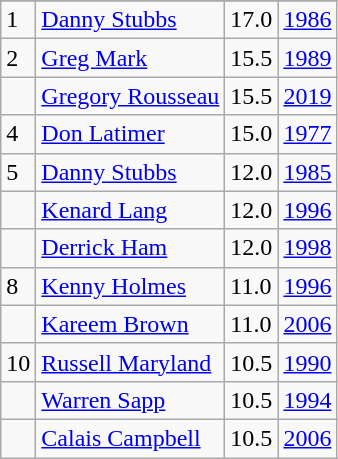<table class="wikitable">
<tr>
</tr>
<tr>
<td>1</td>
<td><a href='#'>Danny Stubbs</a></td>
<td>17.0</td>
<td><a href='#'>1986</a></td>
</tr>
<tr>
<td>2</td>
<td><a href='#'>Greg Mark</a></td>
<td>15.5</td>
<td><a href='#'>1989</a></td>
</tr>
<tr>
<td></td>
<td><a href='#'>Gregory Rousseau</a></td>
<td>15.5</td>
<td><a href='#'>2019</a></td>
</tr>
<tr>
<td>4</td>
<td><a href='#'>Don Latimer</a></td>
<td>15.0</td>
<td><a href='#'>1977</a></td>
</tr>
<tr>
<td>5</td>
<td><a href='#'>Danny Stubbs</a></td>
<td>12.0</td>
<td><a href='#'>1985</a></td>
</tr>
<tr>
<td></td>
<td><a href='#'>Kenard Lang</a></td>
<td>12.0</td>
<td><a href='#'>1996</a></td>
</tr>
<tr>
<td></td>
<td><a href='#'>Derrick Ham</a></td>
<td>12.0</td>
<td><a href='#'>1998</a></td>
</tr>
<tr>
<td>8</td>
<td><a href='#'>Kenny Holmes</a></td>
<td>11.0</td>
<td><a href='#'>1996</a></td>
</tr>
<tr>
<td></td>
<td><a href='#'>Kareem Brown</a></td>
<td>11.0</td>
<td><a href='#'>2006</a></td>
</tr>
<tr>
<td>10</td>
<td><a href='#'>Russell Maryland</a></td>
<td>10.5</td>
<td><a href='#'>1990</a></td>
</tr>
<tr>
<td></td>
<td><a href='#'>Warren Sapp</a></td>
<td>10.5</td>
<td><a href='#'>1994</a></td>
</tr>
<tr>
<td></td>
<td><a href='#'>Calais Campbell</a></td>
<td>10.5</td>
<td><a href='#'>2006</a></td>
</tr>
</table>
